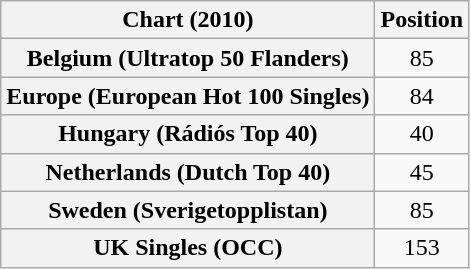<table class="wikitable sortable plainrowheaders" style="text-align:center">
<tr>
<th>Chart (2010)</th>
<th>Position</th>
</tr>
<tr>
<th scope="row">Belgium (Ultratop 50 Flanders)</th>
<td>85</td>
</tr>
<tr>
<th scope="row">Europe (European Hot 100 Singles)</th>
<td>84</td>
</tr>
<tr>
<th scope="row">Hungary (Rádiós Top 40)</th>
<td>40</td>
</tr>
<tr>
<th scope="row">Netherlands (Dutch Top 40)</th>
<td>45</td>
</tr>
<tr>
<th scope="row">Sweden (Sverigetopplistan)</th>
<td>85</td>
</tr>
<tr>
<th scope="row">UK Singles (OCC)</th>
<td>153</td>
</tr>
</table>
